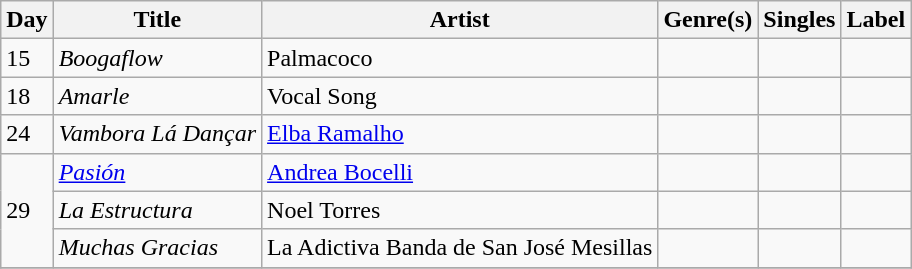<table class="wikitable sortable" style="text-align: left;">
<tr>
<th>Day</th>
<th>Title</th>
<th>Artist</th>
<th>Genre(s)</th>
<th>Singles</th>
<th>Label</th>
</tr>
<tr>
<td>15</td>
<td><em>Boogaflow</em></td>
<td>Palmacoco</td>
<td></td>
<td></td>
<td></td>
</tr>
<tr>
<td>18</td>
<td><em>Amarle</em></td>
<td>Vocal Song</td>
<td></td>
<td></td>
<td></td>
</tr>
<tr>
<td>24</td>
<td><em>Vambora Lá Dançar</em></td>
<td><a href='#'>Elba Ramalho</a></td>
<td></td>
<td></td>
<td></td>
</tr>
<tr>
<td rowspan="3">29</td>
<td><em><a href='#'>Pasión</a></em></td>
<td><a href='#'>Andrea Bocelli</a></td>
<td></td>
<td></td>
<td></td>
</tr>
<tr>
<td><em>La Estructura</em></td>
<td>Noel Torres</td>
<td></td>
<td></td>
<td></td>
</tr>
<tr>
<td><em>Muchas Gracias</em></td>
<td>La Adictiva Banda de San José Mesillas</td>
<td></td>
<td></td>
<td></td>
</tr>
<tr>
</tr>
</table>
